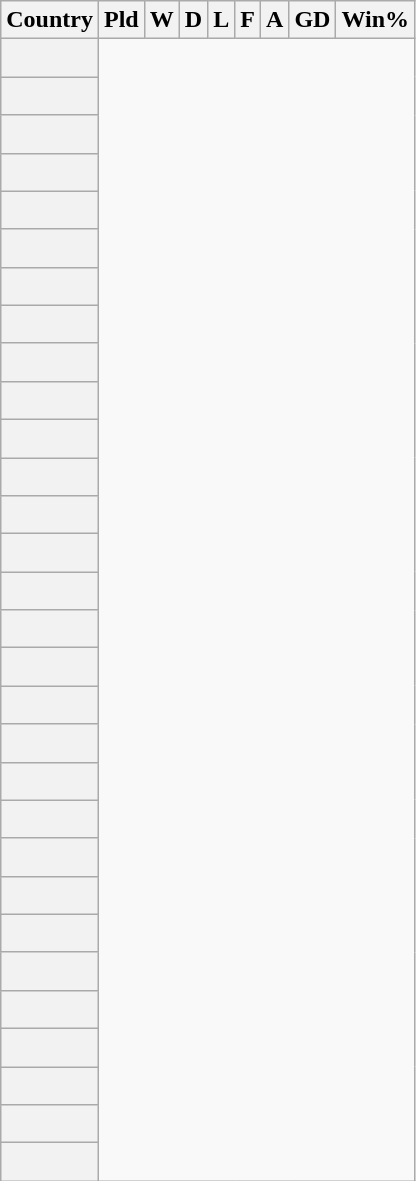<table class="wikitable sortable" style="text-align:center">
<tr>
<th scope="col">Country</th>
<th scope="col">Pld</th>
<th scope="col">W</th>
<th scope="col">D</th>
<th scope="col">L</th>
<th scope="col">F</th>
<th scope="col">A</th>
<th scope="col">GD</th>
<th scope="col">Win%</th>
</tr>
<tr>
<th scope=row><br></th>
</tr>
<tr>
<th scope=row><br></th>
</tr>
<tr>
<th scope=row><br></th>
</tr>
<tr>
<th scope=row><br></th>
</tr>
<tr>
<th scope=row><br></th>
</tr>
<tr>
<th scope=row><br></th>
</tr>
<tr>
<th scope=row><br></th>
</tr>
<tr>
<th scope=row><br></th>
</tr>
<tr>
<th scope=row><br></th>
</tr>
<tr>
<th scope=row><br></th>
</tr>
<tr>
<th scope=row><br></th>
</tr>
<tr>
<th scope=row><br></th>
</tr>
<tr>
<th scope=row><br></th>
</tr>
<tr>
<th scope=row><br></th>
</tr>
<tr>
<th scope=row><br></th>
</tr>
<tr>
<th scope=row><br></th>
</tr>
<tr>
<th scope=row><br></th>
</tr>
<tr>
<th scope=row><br></th>
</tr>
<tr>
<th scope=row><br></th>
</tr>
<tr>
<th scope=row><br></th>
</tr>
<tr>
<th scope=row><br></th>
</tr>
<tr>
<th scope=row><br></th>
</tr>
<tr>
<th scope=row><br></th>
</tr>
<tr>
<th scope=row><br></th>
</tr>
<tr>
<th scope=row><br></th>
</tr>
<tr>
<th scope=row><br></th>
</tr>
<tr>
<th scope=row><br></th>
</tr>
<tr>
<th scope=row><br></th>
</tr>
<tr>
<th scope=row><br></th>
</tr>
<tr>
<th scope=row><br></th>
</tr>
</table>
